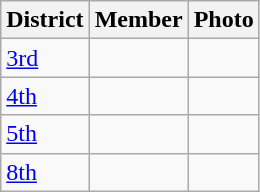<table class="wikitable sortable">
<tr>
<th>District</th>
<th>Member</th>
<th>Photo</th>
</tr>
<tr>
<td><a href='#'>3rd</a></td>
<td></td>
<td></td>
</tr>
<tr>
<td><a href='#'>4th</a></td>
<td></td>
<td></td>
</tr>
<tr>
<td><a href='#'>5th</a></td>
<td></td>
<td></td>
</tr>
<tr>
<td><a href='#'>8th</a></td>
<td></td>
<td></td>
</tr>
</table>
